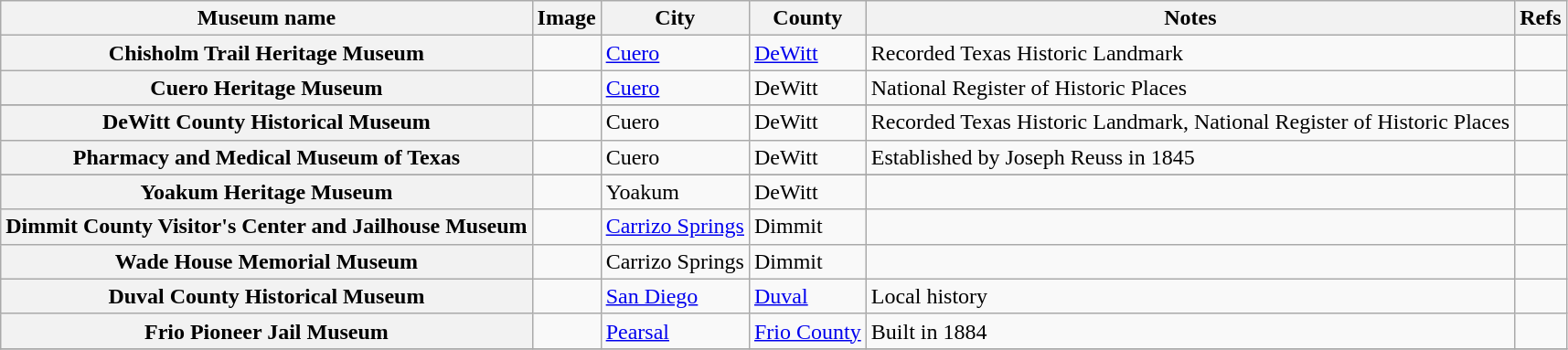<table class="wikitable sortable plainrowheaders">
<tr>
<th scope="col">Museum name</th>
<th scope="col"  class="unsortable">Image</th>
<th scope="col">City</th>
<th scope="col">County</th>
<th scope="col">Notes</th>
<th scope="col" class="unsortable">Refs</th>
</tr>
<tr>
<th scope="row">Chisholm Trail Heritage Museum</th>
<td></td>
<td><a href='#'>Cuero</a></td>
<td><a href='#'>DeWitt</a></td>
<td>Recorded Texas Historic Landmark</td>
<td align="center"></td>
</tr>
<tr>
<th scope="row">Cuero Heritage Museum</th>
<td></td>
<td><a href='#'>Cuero</a></td>
<td>DeWitt</td>
<td>National Register of Historic Places</td>
<td align="center"></td>
</tr>
<tr>
</tr>
<tr>
<th scope="row">DeWitt County Historical Museum</th>
<td></td>
<td>Cuero</td>
<td>DeWitt</td>
<td>Recorded Texas Historic Landmark, National Register of Historic Places</td>
<td align="center"></td>
</tr>
<tr>
<th scope="row">Pharmacy and Medical Museum of Texas</th>
<td></td>
<td>Cuero</td>
<td>DeWitt</td>
<td>Established by Joseph Reuss in 1845</td>
<td align="center"></td>
</tr>
<tr>
</tr>
<tr>
<th scope="row">Yoakum Heritage Museum</th>
<td></td>
<td>Yoakum</td>
<td>DeWitt</td>
<td></td>
<td align="center"></td>
</tr>
<tr>
<th scope="row">Dimmit County Visitor's Center and Jailhouse Museum</th>
<td></td>
<td><a href='#'>Carrizo Springs</a></td>
<td>Dimmit</td>
<td></td>
<td align="center"></td>
</tr>
<tr>
<th scope="row">Wade House Memorial Museum</th>
<td></td>
<td>Carrizo Springs</td>
<td>Dimmit</td>
<td></td>
<td align="center"></td>
</tr>
<tr>
<th scope="row">Duval County Historical Museum</th>
<td></td>
<td><a href='#'>San Diego</a></td>
<td><a href='#'>Duval</a></td>
<td>Local history</td>
<td align="center"></td>
</tr>
<tr>
<th scope="row">Frio Pioneer Jail Museum</th>
<td></td>
<td><a href='#'>Pearsal</a></td>
<td><a href='#'>Frio County</a></td>
<td>Built in 1884</td>
<td align="center"></td>
</tr>
<tr>
</tr>
</table>
